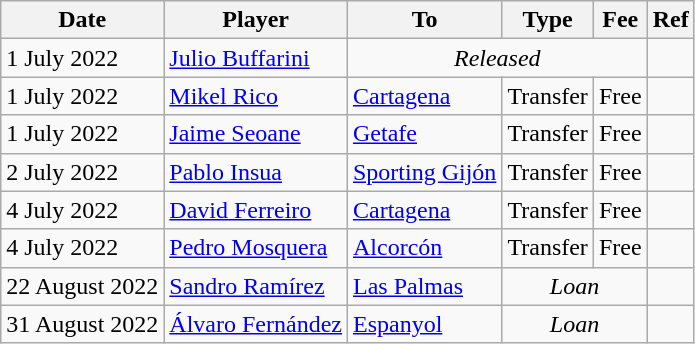<table class="wikitable">
<tr>
<th>Date</th>
<th>Player</th>
<th>To</th>
<th>Type</th>
<th>Fee</th>
<th>Ref</th>
</tr>
<tr>
<td>1 July 2022</td>
<td> <a href='#'>Julio Buffarini</a></td>
<td colspan=3 align=center><em>Released</em></td>
<td align=center></td>
</tr>
<tr>
<td>1 July 2022</td>
<td> <a href='#'>Mikel Rico</a></td>
<td><a href='#'>Cartagena</a></td>
<td align=center>Transfer</td>
<td align=center>Free</td>
<td align=center></td>
</tr>
<tr>
<td>1 July 2022</td>
<td> <a href='#'>Jaime Seoane</a></td>
<td><a href='#'>Getafe</a></td>
<td align=center>Transfer</td>
<td align=center>Free</td>
<td align=center></td>
</tr>
<tr>
<td>2 July 2022</td>
<td> <a href='#'>Pablo Insua</a></td>
<td><a href='#'>Sporting Gijón</a></td>
<td align=center>Transfer</td>
<td align=center>Free</td>
<td align=center></td>
</tr>
<tr>
<td>4 July 2022</td>
<td> <a href='#'>David Ferreiro</a></td>
<td><a href='#'>Cartagena</a></td>
<td align=center>Transfer</td>
<td align=center>Free</td>
<td align=center></td>
</tr>
<tr>
<td>4 July 2022</td>
<td> <a href='#'>Pedro Mosquera</a></td>
<td><a href='#'>Alcorcón</a></td>
<td align=center>Transfer</td>
<td align=center>Free</td>
<td align=center></td>
</tr>
<tr>
<td>22 August 2022</td>
<td> <a href='#'>Sandro Ramírez</a></td>
<td><a href='#'>Las Palmas</a></td>
<td colspan=2 align=center><em>Loan</em></td>
<td align=center></td>
</tr>
<tr>
<td>31 August 2022</td>
<td> <a href='#'>Álvaro Fernández</a></td>
<td><a href='#'>Espanyol</a></td>
<td colspan=2 align=center><em>Loan</em></td>
<td align=center></td>
</tr>
</table>
